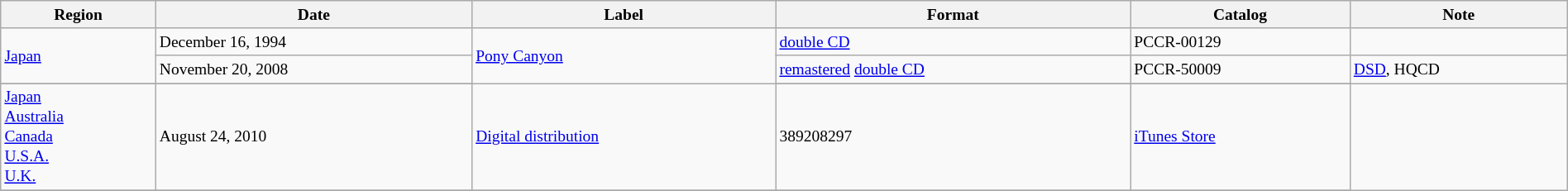<table class="wikitable sortable" style="margin:0 auto; font-size:small; width:100%">
<tr>
<th>Region</th>
<th>Date</th>
<th>Label</th>
<th>Format</th>
<th>Catalog</th>
<th>Note</th>
</tr>
<tr>
<td rowspan="2"><a href='#'>Japan</a></td>
<td>December 16, 1994</td>
<td rowspan="3"><a href='#'>Pony Canyon</a></td>
<td><a href='#'>double CD</a></td>
<td>PCCR-00129</td>
<td></td>
</tr>
<tr>
<td>November 20, 2008</td>
<td><a href='#'>remastered</a> <a href='#'>double CD</a></td>
<td>PCCR-50009</td>
<td><a href='#'>DSD</a>, HQCD</td>
</tr>
<tr>
</tr>
<tr>
<td><a href='#'>Japan</a><br><a href='#'>Australia</a><br><a href='#'>Canada</a><br><a href='#'>U.S.A.</a><br><a href='#'>U.K.</a></td>
<td>August 24, 2010</td>
<td><a href='#'>Digital distribution</a></td>
<td>389208297</td>
<td><a href='#'>iTunes Store</a></td>
</tr>
<tr>
</tr>
</table>
